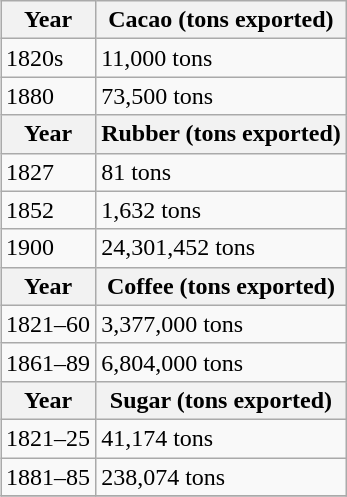<table class="wikitable" align=right style="margin-left:10px;">
<tr>
<th>Year</th>
<th>Cacao (tons exported)</th>
</tr>
<tr>
<td>1820s</td>
<td>11,000 tons</td>
</tr>
<tr>
<td>1880</td>
<td>73,500 tons</td>
</tr>
<tr>
<th>Year</th>
<th>Rubber (tons exported)</th>
</tr>
<tr>
<td>1827</td>
<td>81 tons</td>
</tr>
<tr>
<td>1852</td>
<td>1,632 tons</td>
</tr>
<tr>
<td>1900</td>
<td>24,301,452 tons</td>
</tr>
<tr>
<th>Year</th>
<th>Coffee (tons exported)</th>
</tr>
<tr>
<td>1821–60</td>
<td>3,377,000 tons</td>
</tr>
<tr>
<td>1861–89</td>
<td>6,804,000 tons</td>
</tr>
<tr>
<th>Year</th>
<th>Sugar (tons exported)</th>
</tr>
<tr>
<td>1821–25</td>
<td>41,174 tons</td>
</tr>
<tr>
<td>1881–85</td>
<td>238,074 tons</td>
</tr>
<tr>
</tr>
</table>
